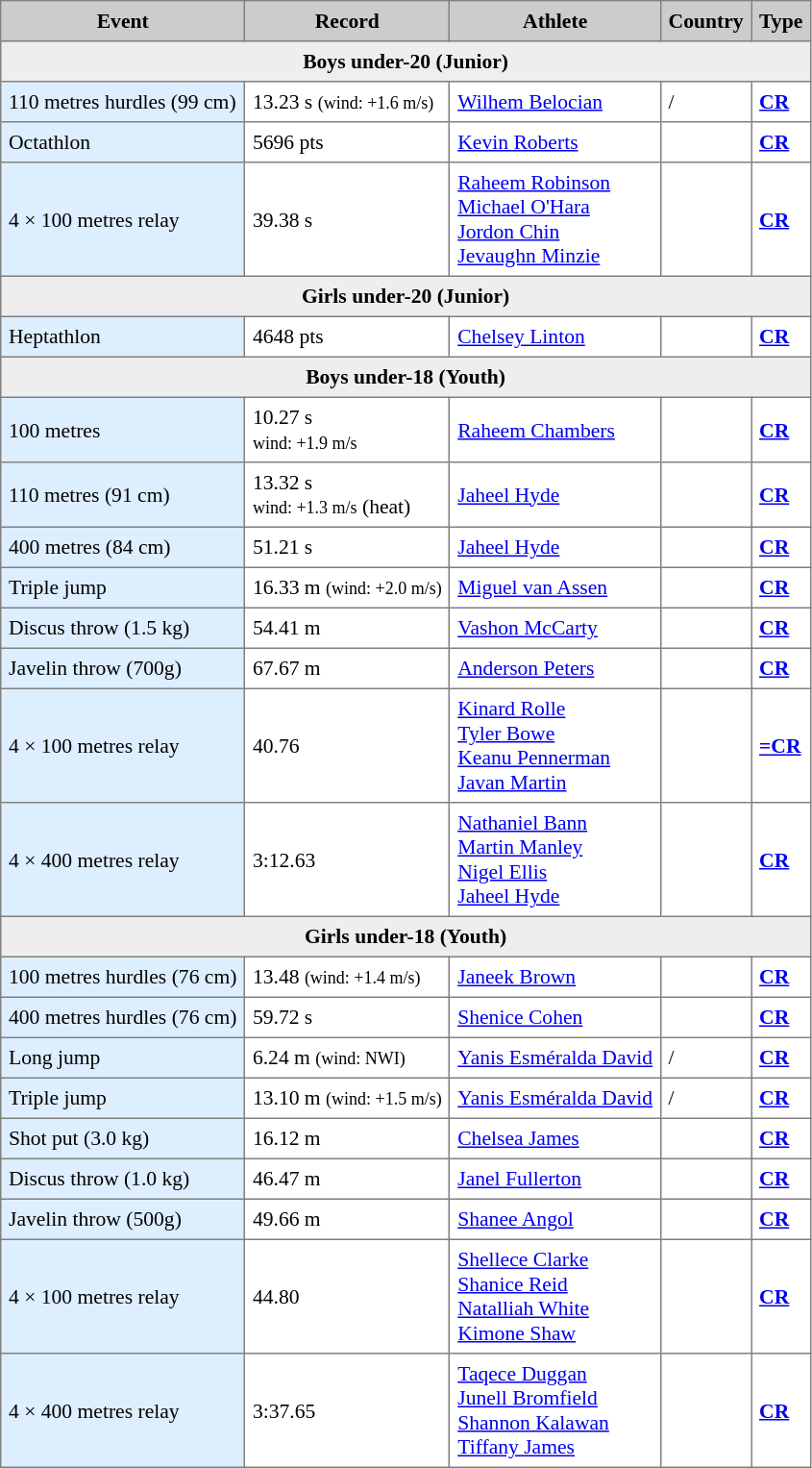<table border= "1"  cellpadding = "5" cellspacing= "2" style="border-collapse: collapse;  font-size: 90%; ">
<tr>
<th style="background: #cccccc;">Event</th>
<th style="background: #cccccc;">Record</th>
<th style="background: #cccccc;">Athlete</th>
<th style="background: #cccccc;">Country</th>
<th style="background: #cccccc;">Type</th>
</tr>
<tr>
<th bgcolor="#eeeeee" colspan="5">Boys under-20 (Junior)</th>
</tr>
<tr>
<td style="background:#def;">110 metres hurdles (99 cm)</td>
<td>13.23 s <small>(wind: +1.6 m/s)</small></td>
<td><a href='#'>Wilhem Belocian</a></td>
<td>/</td>
<td><strong><a href='#'>CR</a></strong></td>
</tr>
<tr>
<td style="background:#def;">Octathlon</td>
<td>5696 pts</td>
<td><a href='#'>Kevin Roberts</a></td>
<td></td>
<td><strong><a href='#'>CR</a></strong></td>
</tr>
<tr>
<td style="background:#def;">4 × 100 metres relay</td>
<td>39.38 s</td>
<td><a href='#'>Raheem Robinson</a>  <br> <a href='#'>Michael O'Hara</a>  <br> <a href='#'>Jordon Chin</a>  <br> <a href='#'>Jevaughn Minzie</a></td>
<td></td>
<td><strong><a href='#'>CR</a></strong></td>
</tr>
<tr>
<th bgcolor="#eeeeee" colspan="5">Girls under-20 (Junior)</th>
</tr>
<tr>
<td style="background:#def;">Heptathlon</td>
<td>4648 pts</td>
<td><a href='#'>Chelsey Linton</a></td>
<td></td>
<td><strong><a href='#'>CR</a></strong></td>
</tr>
<tr>
<th bgcolor="#eeeeee" colspan="5">Boys under-18 (Youth)</th>
</tr>
<tr>
<td style="background:#def;">100 metres</td>
<td>10.27 s <br><small> wind: +1.9 m/s</small></td>
<td><a href='#'>Raheem Chambers</a></td>
<td></td>
<td><strong><a href='#'>CR</a></strong></td>
</tr>
<tr>
<td style="background:#def;">110 metres (91 cm)</td>
<td>13.32 s <br><small> wind: +1.3 m/s</small> (heat)</td>
<td><a href='#'>Jaheel Hyde</a></td>
<td></td>
<td><strong><a href='#'>CR</a></strong></td>
</tr>
<tr>
<td style="background:#def;">400 metres (84 cm)</td>
<td>51.21 s</td>
<td><a href='#'>Jaheel Hyde</a></td>
<td></td>
<td><strong><a href='#'>CR</a></strong></td>
</tr>
<tr>
<td style="background:#def;">Triple jump</td>
<td>16.33 m <small>(wind: +2.0 m/s)</small></td>
<td><a href='#'>Miguel van Assen</a></td>
<td></td>
<td><strong><a href='#'>CR</a></strong></td>
</tr>
<tr>
<td style="background:#def;">Discus throw (1.5 kg)</td>
<td>54.41 m</td>
<td><a href='#'>Vashon McCarty</a></td>
<td></td>
<td><strong><a href='#'>CR</a></strong></td>
</tr>
<tr>
<td style="background:#def;">Javelin throw (700g)</td>
<td>67.67 m</td>
<td><a href='#'>Anderson Peters</a></td>
<td></td>
<td><strong><a href='#'>CR</a></strong></td>
</tr>
<tr>
<td style="background:#def;">4 × 100 metres relay</td>
<td>40.76</td>
<td><a href='#'>Kinard Rolle</a>  <br> <a href='#'>Tyler Bowe</a>  <br> <a href='#'>Keanu Pennerman</a>  <br> <a href='#'>Javan Martin</a></td>
<td></td>
<td><strong><a href='#'>=CR</a></strong></td>
</tr>
<tr>
<td style="background:#def;">4 × 400 metres relay</td>
<td>3:12.63</td>
<td><a href='#'>Nathaniel Bann</a>  <br> <a href='#'>Martin Manley</a>  <br> <a href='#'>Nigel Ellis</a>  <br> <a href='#'>Jaheel Hyde</a></td>
<td></td>
<td><strong><a href='#'>CR</a></strong></td>
</tr>
<tr>
<th bgcolor="#eeeeee" colspan="5">Girls under-18 (Youth)</th>
</tr>
<tr>
<td style="background:#def;">100 metres hurdles (76 cm)</td>
<td>13.48 <small>(wind: +1.4 m/s)</small></td>
<td><a href='#'>Janeek Brown</a></td>
<td></td>
<td><strong><a href='#'>CR</a></strong></td>
</tr>
<tr>
<td style="background:#def;">400 metres hurdles (76 cm)</td>
<td>59.72 s</td>
<td><a href='#'>Shenice Cohen</a></td>
<td></td>
<td><strong><a href='#'>CR</a></strong></td>
</tr>
<tr>
<td style="background:#def;">Long jump</td>
<td>6.24 m <small>(wind: NWI)</small></td>
<td><a href='#'>Yanis Esméralda David</a></td>
<td>/</td>
<td><strong><a href='#'>CR</a></strong></td>
</tr>
<tr>
<td style="background:#def;">Triple jump</td>
<td>13.10 m <small>(wind: +1.5 m/s)</small></td>
<td><a href='#'>Yanis Esméralda David</a></td>
<td>/</td>
<td><strong><a href='#'>CR</a></strong></td>
</tr>
<tr>
<td style="background:#def;">Shot put (3.0 kg)</td>
<td>16.12 m</td>
<td><a href='#'>Chelsea James</a></td>
<td></td>
<td><strong><a href='#'>CR</a></strong></td>
</tr>
<tr>
<td style="background:#def;">Discus throw (1.0 kg)</td>
<td>46.47 m</td>
<td><a href='#'>Janel Fullerton</a></td>
<td></td>
<td><strong><a href='#'>CR</a></strong></td>
</tr>
<tr>
<td style="background:#def;">Javelin throw (500g)</td>
<td>49.66 m</td>
<td><a href='#'>Shanee Angol</a></td>
<td></td>
<td><strong><a href='#'>CR</a></strong></td>
</tr>
<tr>
<td style="background:#def;">4 × 100 metres relay</td>
<td>44.80</td>
<td><a href='#'>Shellece Clarke</a>  <br> <a href='#'>Shanice Reid</a>  <br> <a href='#'>Natalliah White</a>  <br> <a href='#'>Kimone Shaw</a></td>
<td></td>
<td><strong><a href='#'>CR</a></strong></td>
</tr>
<tr>
<td style="background:#def;">4 × 400 metres relay</td>
<td>3:37.65</td>
<td><a href='#'>Taqece Duggan</a>  <br> <a href='#'>Junell Bromfield</a>  <br> <a href='#'>Shannon Kalawan</a>  <br> <a href='#'>Tiffany James</a></td>
<td></td>
<td><strong><a href='#'>CR</a></strong></td>
</tr>
</table>
